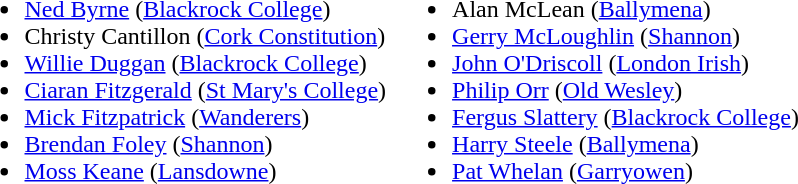<table>
<tr style="vertical-align:top">
<td><br><ul><li><a href='#'>Ned Byrne</a> (<a href='#'>Blackrock College</a>)</li><li>Christy Cantillon (<a href='#'>Cork Constitution</a>)</li><li><a href='#'>Willie Duggan</a> (<a href='#'>Blackrock College</a>)</li><li><a href='#'>Ciaran Fitzgerald</a> (<a href='#'>St Mary's College</a>)</li><li><a href='#'>Mick Fitzpatrick</a> (<a href='#'>Wanderers</a>)</li><li><a href='#'>Brendan Foley</a> (<a href='#'>Shannon</a>)</li><li><a href='#'>Moss Keane</a> (<a href='#'>Lansdowne</a>)</li></ul></td>
<td><br><ul><li>Alan McLean (<a href='#'>Ballymena</a>)</li><li><a href='#'>Gerry McLoughlin</a> (<a href='#'>Shannon</a>)</li><li><a href='#'>John O'Driscoll</a> (<a href='#'>London Irish</a>)</li><li><a href='#'>Philip Orr</a> (<a href='#'>Old Wesley</a>)</li><li><a href='#'>Fergus Slattery</a> (<a href='#'>Blackrock College</a>)</li><li><a href='#'>Harry Steele</a> (<a href='#'>Ballymena</a>)</li><li><a href='#'>Pat Whelan</a> (<a href='#'>Garryowen</a>)</li></ul></td>
</tr>
</table>
